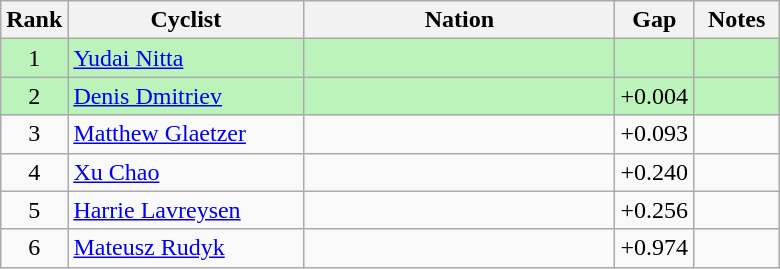<table class="wikitable" style="text-align:center">
<tr>
<th width=30>Rank</th>
<th width=150>Cyclist</th>
<th width=200>Nation</th>
<th width=30>Gap</th>
<th width=50>Notes</th>
</tr>
<tr bgcolor=#bbf3bb>
<td>1</td>
<td align=left><a href='#'>Yudai Nitta</a></td>
<td align=left></td>
<td></td>
<td></td>
</tr>
<tr bgcolor=#bbf3bb>
<td>2</td>
<td align=left><a href='#'>Denis Dmitriev</a></td>
<td align=left></td>
<td>+0.004</td>
<td></td>
</tr>
<tr>
<td>3</td>
<td align=left><a href='#'>Matthew Glaetzer</a></td>
<td align=left></td>
<td>+0.093</td>
<td></td>
</tr>
<tr>
<td>4</td>
<td align=left><a href='#'>Xu Chao</a></td>
<td align=left></td>
<td>+0.240</td>
<td></td>
</tr>
<tr>
<td>5</td>
<td align=left><a href='#'>Harrie Lavreysen</a></td>
<td align=left></td>
<td>+0.256</td>
<td></td>
</tr>
<tr>
<td>6</td>
<td align=left><a href='#'>Mateusz Rudyk</a></td>
<td align=left></td>
<td>+0.974</td>
<td></td>
</tr>
</table>
